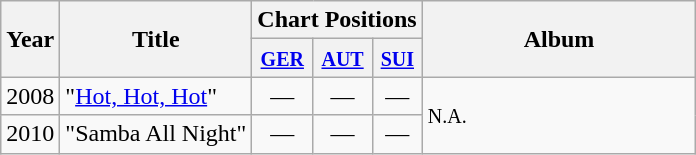<table class="wikitable">
<tr>
<th rowspan="2">Year</th>
<th rowspan="2">Title</th>
<th colspan="3">Chart Positions</th>
<th width="175" rowspan="2">Album</th>
</tr>
<tr>
<th><small><a href='#'>GER</a></small></th>
<th><small><a href='#'>AUT</a></small></th>
<th><small><a href='#'>SUI</a></small></th>
</tr>
<tr>
<td>2008</td>
<td>"<a href='#'>Hot, Hot, Hot</a>"</td>
<td align="center">—</td>
<td align="center">—</td>
<td align="center">—</td>
<td rowspan="2"><small>N.A.</small></td>
</tr>
<tr>
<td>2010</td>
<td>"Samba All Night"</td>
<td align="center">—</td>
<td align="center">—</td>
<td align="center">—</td>
</tr>
</table>
